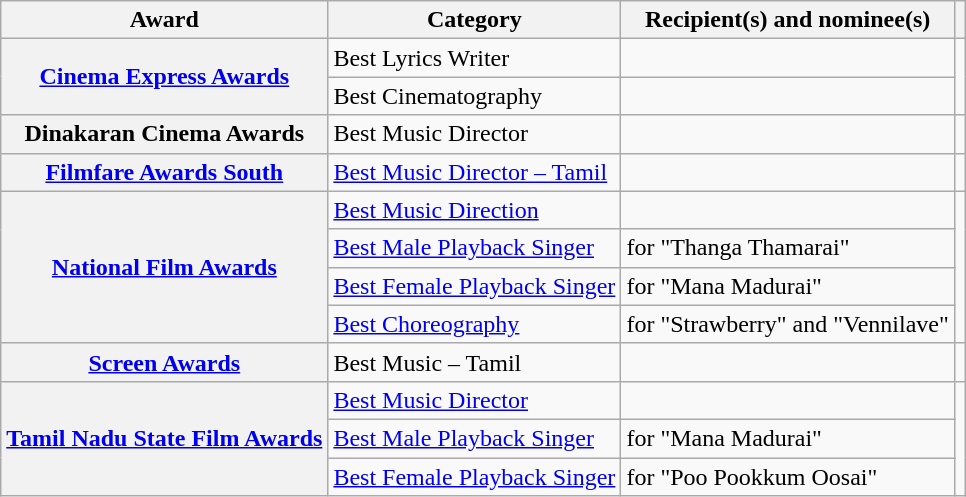<table class="wikitable plainrowheaders unsortable">
<tr>
<th scope="col">Award</th>
<th scope="col">Category</th>
<th scope="col">Recipient(s) and nominee(s)</th>
<th scope="col"></th>
</tr>
<tr>
<th scope="row" rowspan="2"><a href='#'>Cinema Express Awards</a></th>
<td>Best Lyrics Writer</td>
<td></td>
<td style="text-align:center;" rowspan="2"></td>
</tr>
<tr>
<td>Best Cinematography</td>
<td></td>
</tr>
<tr>
<th scope="row">Dinakaran Cinema Awards</th>
<td>Best Music Director</td>
<td></td>
<td style="text-align:center;"></td>
</tr>
<tr>
<th scope="row"><a href='#'>Filmfare Awards South</a></th>
<td><a href='#'>Best Music Director – Tamil</a></td>
<td></td>
<td style="text-align:center;"></td>
</tr>
<tr>
<th scope="row" rowspan="4"><a href='#'>National Film Awards</a></th>
<td><a href='#'>Best Music Direction</a></td>
<td></td>
<td style="text-align:center;" rowspan="4"><br></td>
</tr>
<tr>
<td><a href='#'>Best Male Playback Singer</a></td>
<td> for "Thanga Thamarai"</td>
</tr>
<tr>
<td><a href='#'>Best Female Playback Singer</a></td>
<td> for "Mana Madurai"</td>
</tr>
<tr>
<td><a href='#'>Best Choreography</a></td>
<td> for "Strawberry" and "Vennilave"</td>
</tr>
<tr>
<th scope="row"><a href='#'>Screen Awards</a></th>
<td>Best Music – Tamil</td>
<td></td>
<td style="text-align:center;"></td>
</tr>
<tr>
<th scope="row" rowspan="3"><a href='#'>Tamil Nadu State Film Awards</a></th>
<td><a href='#'>Best Music Director</a></td>
<td></td>
<td style="text-align:center;" rowspan="3"></td>
</tr>
<tr>
<td><a href='#'>Best Male Playback Singer</a></td>
<td> for "Mana Madurai"</td>
</tr>
<tr>
<td><a href='#'>Best Female Playback Singer</a></td>
<td> for "Poo Pookkum Oosai"</td>
</tr>
</table>
